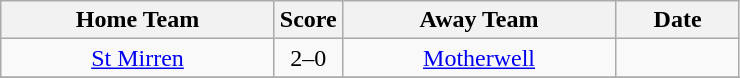<table class="wikitable" style="text-align:center;">
<tr>
<th width=175>Home Team</th>
<th width=20>Score</th>
<th width=175>Away Team</th>
<th width= 75>Date</th>
</tr>
<tr>
<td><a href='#'>St Mirren</a></td>
<td>2–0</td>
<td><a href='#'>Motherwell</a></td>
<td></td>
</tr>
<tr>
</tr>
</table>
